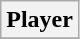<table class="wikitable">
<tr>
<th>Player</th>
</tr>
<tr>
</tr>
</table>
